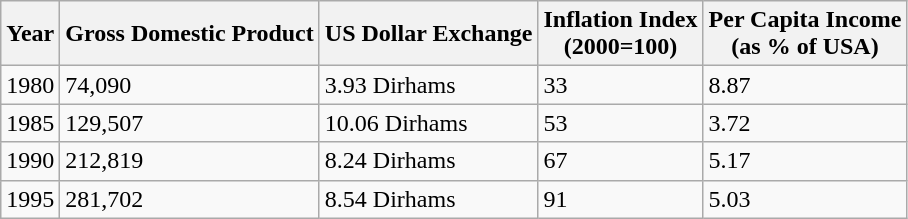<table class="wikitable mw-collapsible mw-collapsed">
<tr>
<th>Year</th>
<th>Gross Domestic Product</th>
<th>US Dollar Exchange</th>
<th>Inflation Index <br>(2000=100)</th>
<th>Per Capita Income<br> (as % of USA)</th>
</tr>
<tr>
<td>1980</td>
<td>74,090</td>
<td>3.93 Dirhams</td>
<td>33</td>
<td>8.87</td>
</tr>
<tr>
<td>1985</td>
<td>129,507</td>
<td>10.06 Dirhams</td>
<td>53</td>
<td>3.72</td>
</tr>
<tr>
<td>1990</td>
<td>212,819</td>
<td>8.24 Dirhams</td>
<td>67</td>
<td>5.17</td>
</tr>
<tr>
<td>1995</td>
<td>281,702</td>
<td>8.54 Dirhams</td>
<td>91</td>
<td>5.03</td>
</tr>
</table>
